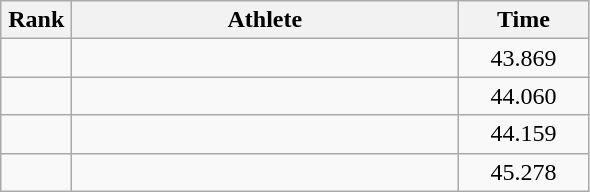<table class=wikitable style="text-align:center">
<tr>
<th width=40>Rank</th>
<th width=250>Athlete</th>
<th width=80>Time</th>
</tr>
<tr>
<td></td>
<td align=left></td>
<td>43.869</td>
</tr>
<tr>
<td></td>
<td align=left></td>
<td>44.060</td>
</tr>
<tr>
<td></td>
<td align=left></td>
<td>44.159</td>
</tr>
<tr>
<td></td>
<td align=left></td>
<td>45.278</td>
</tr>
</table>
